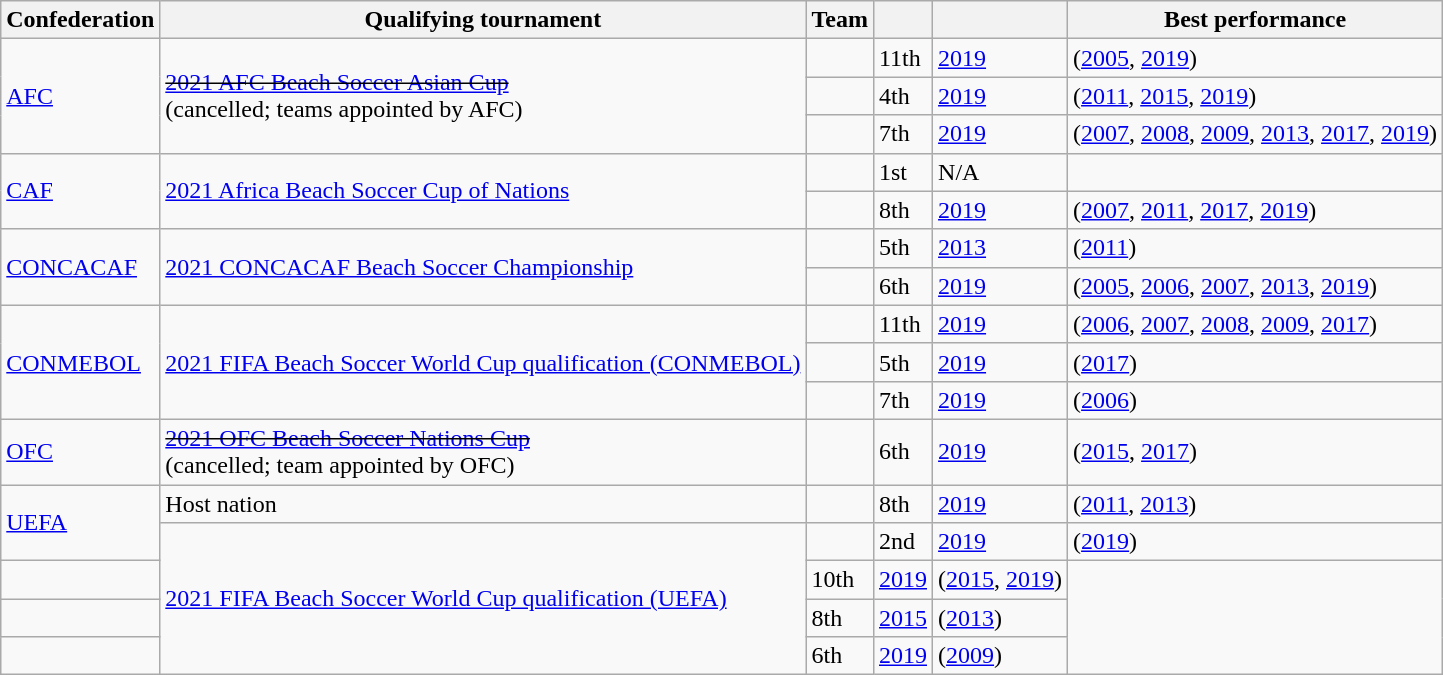<table class="wikitable sortable" style="font-size: 100%">
<tr>
<th>Confederation</th>
<th>Qualifying tournament</th>
<th>Team</th>
<th data-sort-type="number"></th>
<th></th>
<th>Best performance</th>
</tr>
<tr>
<td rowspan=3><a href='#'>AFC</a><br></td>
<td rowspan=3><s><a href='#'>2021 AFC Beach Soccer Asian Cup</a></s><br>(cancelled; teams appointed by AFC)</td>
<td></td>
<td>11th</td>
<td><a href='#'>2019</a></td>
<td> (<a href='#'>2005</a>, <a href='#'>2019</a>)</td>
</tr>
<tr>
<td></td>
<td>4th</td>
<td><a href='#'>2019</a></td>
<td> (<a href='#'>2011</a>, <a href='#'>2015</a>, <a href='#'>2019</a>)</td>
</tr>
<tr>
<td></td>
<td>7th</td>
<td><a href='#'>2019</a></td>
<td> (<a href='#'>2007</a>, <a href='#'>2008</a>, <a href='#'>2009</a>, <a href='#'>2013</a>, <a href='#'>2017</a>, <a href='#'>2019</a>)</td>
</tr>
<tr>
<td rowspan=2><a href='#'>CAF</a><br></td>
<td rowspan=2><a href='#'>2021 Africa Beach Soccer Cup of Nations</a></td>
<td></td>
<td>1st</td>
<td>N/A</td>
<td></td>
</tr>
<tr>
<td></td>
<td>8th</td>
<td><a href='#'>2019</a></td>
<td> (<a href='#'>2007</a>, <a href='#'>2011</a>, <a href='#'>2017</a>, <a href='#'>2019</a>)</td>
</tr>
<tr>
<td rowspan=2><a href='#'>CONCACAF</a><br></td>
<td rowspan=2><a href='#'>2021 CONCACAF Beach Soccer Championship</a></td>
<td></td>
<td>5th</td>
<td><a href='#'>2013</a></td>
<td> (<a href='#'>2011</a>)</td>
</tr>
<tr>
<td></td>
<td>6th</td>
<td><a href='#'>2019</a></td>
<td> (<a href='#'>2005</a>, <a href='#'>2006</a>, <a href='#'>2007</a>, <a href='#'>2013</a>, <a href='#'>2019</a>)</td>
</tr>
<tr>
<td rowspan=3><a href='#'>CONMEBOL</a><br></td>
<td rowspan=3><a href='#'>2021 FIFA Beach Soccer World Cup qualification (CONMEBOL)</a></td>
<td></td>
<td>11th</td>
<td><a href='#'>2019</a></td>
<td> (<a href='#'>2006</a>, <a href='#'>2007</a>, <a href='#'>2008</a>, <a href='#'>2009</a>, <a href='#'>2017</a>)</td>
</tr>
<tr>
<td></td>
<td>5th</td>
<td><a href='#'>2019</a></td>
<td> (<a href='#'>2017</a>)</td>
</tr>
<tr>
<td></td>
<td>7th</td>
<td><a href='#'>2019</a></td>
<td> (<a href='#'>2006</a>)</td>
</tr>
<tr>
<td><a href='#'>OFC</a><br></td>
<td><s><a href='#'>2021 OFC Beach Soccer Nations Cup</a></s><br>(cancelled; team appointed by OFC)</td>
<td></td>
<td>6th</td>
<td><a href='#'>2019</a></td>
<td> (<a href='#'>2015</a>, <a href='#'>2017</a>)</td>
</tr>
<tr>
<td rowspan=2 rowspan=5><a href='#'>UEFA</a><br></td>
<td>Host nation</td>
<td></td>
<td>8th</td>
<td><a href='#'>2019</a></td>
<td> (<a href='#'>2011</a>, <a href='#'>2013</a>)</td>
</tr>
<tr>
<td rowspan=4><a href='#'>2021 FIFA Beach Soccer World Cup qualification (UEFA)</a></td>
<td></td>
<td>2nd</td>
<td><a href='#'>2019</a></td>
<td> (<a href='#'>2019</a>)</td>
</tr>
<tr>
<td></td>
<td>10th</td>
<td><a href='#'>2019</a></td>
<td> (<a href='#'>2015</a>, <a href='#'>2019</a>)</td>
</tr>
<tr>
<td></td>
<td>8th</td>
<td><a href='#'>2015</a></td>
<td> (<a href='#'>2013</a>)</td>
</tr>
<tr>
<td></td>
<td>6th</td>
<td><a href='#'>2019</a></td>
<td> (<a href='#'>2009</a>)</td>
</tr>
</table>
